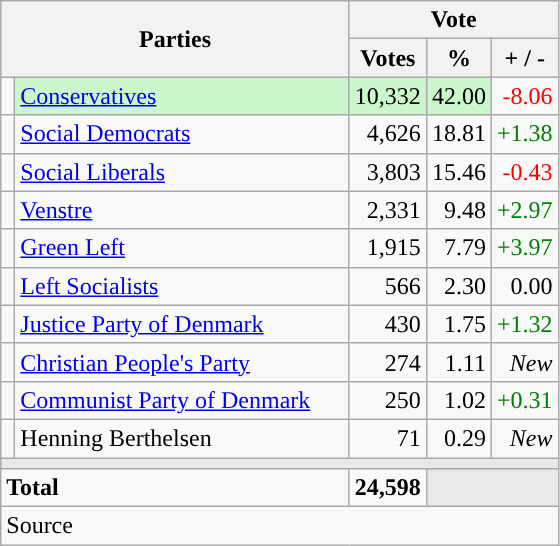<table class="wikitable" style="text-align:right;">
<tr>
<th style="text-align:centre;" rowspan="2" colspan="2" width="225">Parties</th>
<th colspan="3">Vote</th>
</tr>
<tr>
<th width="15">Votes</th>
<th width="15">%</th>
<th width="15">+ / -</th>
</tr>
<tr>
<td width="2" style="color:inherit;background:"></td>
<td bgcolor=#ccf7cc  align="left"><a href='#'>Conservatives</a></td>
<td bgcolor=#ccf7cc>10,332</td>
<td bgcolor=#ccf7cc>42.00</td>
<td style=color:red;>-8.06</td>
</tr>
<tr>
<td width="2" style="color:inherit;background:"></td>
<td align="left"><a href='#'>Social Democrats</a></td>
<td>4,626</td>
<td>18.81</td>
<td style=color:green;>+1.38</td>
</tr>
<tr>
<td width="2" style="color:inherit;background:"></td>
<td align="left"><a href='#'>Social Liberals</a></td>
<td>3,803</td>
<td>15.46</td>
<td style=color:red;>-0.43</td>
</tr>
<tr>
<td width="2" style="color:inherit;background:"></td>
<td align="left"><a href='#'>Venstre</a></td>
<td>2,331</td>
<td>9.48</td>
<td style=color:green;>+2.97</td>
</tr>
<tr>
<td width="2" style="color:inherit;background:"></td>
<td align="left"><a href='#'>Green Left</a></td>
<td>1,915</td>
<td>7.79</td>
<td style=color:green;>+3.97</td>
</tr>
<tr>
<td width="2" style="color:inherit;background:"></td>
<td align="left"><a href='#'>Left Socialists</a></td>
<td>566</td>
<td>2.30</td>
<td>0.00</td>
</tr>
<tr>
<td width="2" style="color:inherit;background:"></td>
<td align="left"><a href='#'>Justice Party of Denmark</a></td>
<td>430</td>
<td>1.75</td>
<td style=color:green;>+1.32</td>
</tr>
<tr>
<td width="2" style="color:inherit;background:"></td>
<td align="left"><a href='#'>Christian People's Party</a></td>
<td>274</td>
<td>1.11</td>
<td><em>New</em></td>
</tr>
<tr>
<td width="2" style="color:inherit;background:"></td>
<td align="left"><a href='#'>Communist Party of Denmark</a></td>
<td>250</td>
<td>1.02</td>
<td style=color:green;>+0.31</td>
</tr>
<tr>
<td width="2" style="color:inherit;background:"></td>
<td align="left">Henning Berthelsen</td>
<td>71</td>
<td>0.29</td>
<td><em>New</em></td>
</tr>
<tr>
<td colspan="7" bgcolor="#E9E9E9"></td>
</tr>
<tr>
<td align="left" colspan="2"><strong>Total</strong></td>
<td><strong>24,598</strong></td>
<td bgcolor="#E9E9E9" colspan="2"></td>
</tr>
<tr>
<td align="left" colspan="6">Source</td>
</tr>
</table>
